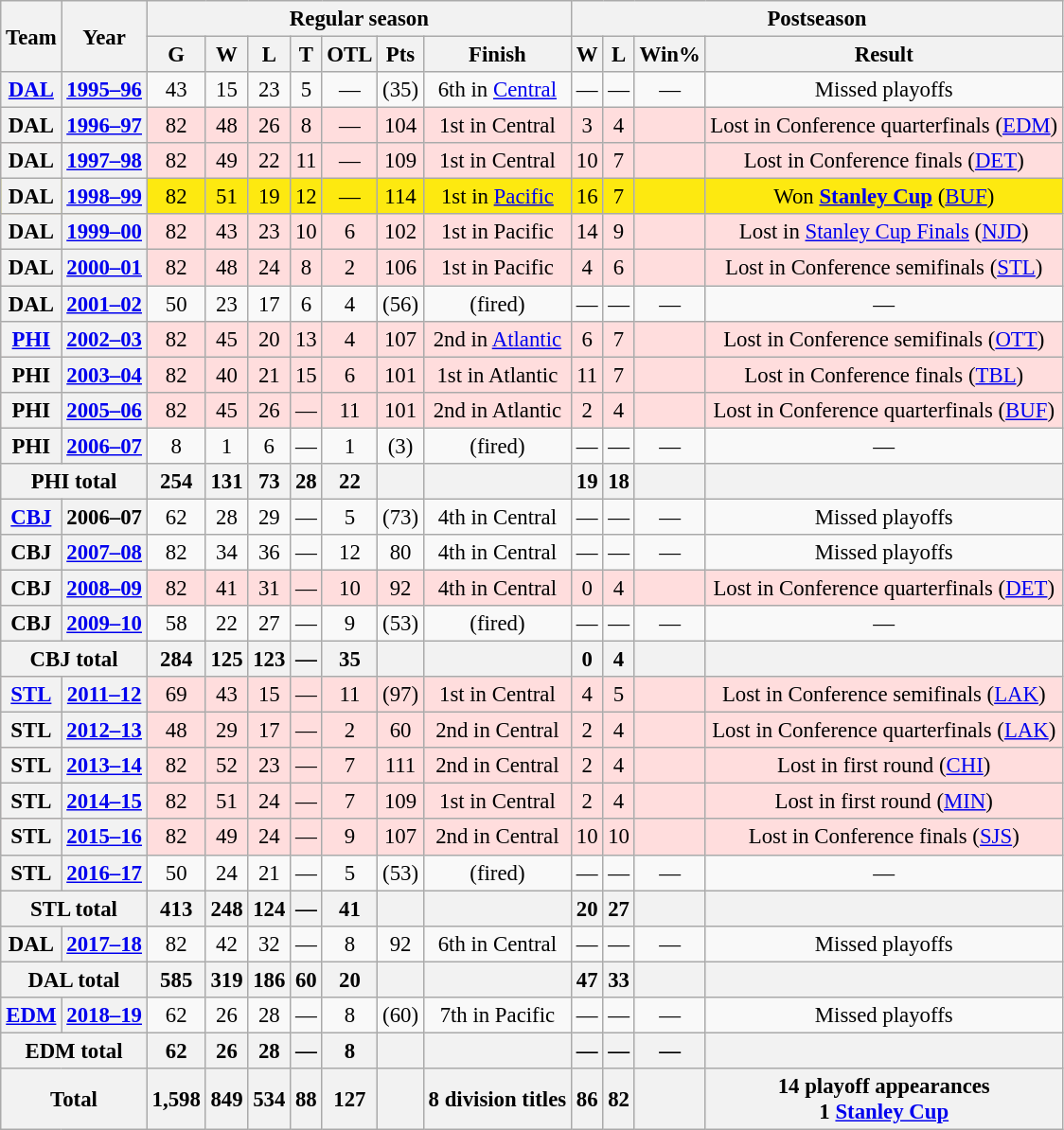<table class="wikitable" style="font-size:95%; text-align:center;">
<tr>
<th rowspan="2">Team</th>
<th rowspan="2">Year</th>
<th colspan="7">Regular season</th>
<th colspan="4">Postseason</th>
</tr>
<tr>
<th>G</th>
<th>W</th>
<th>L</th>
<th>T</th>
<th>OTL</th>
<th>Pts</th>
<th>Finish</th>
<th>W</th>
<th>L</th>
<th>Win%</th>
<th>Result</th>
</tr>
<tr>
<th><a href='#'>DAL</a></th>
<th><a href='#'>1995–96</a></th>
<td>43</td>
<td>15</td>
<td>23</td>
<td>5</td>
<td>—</td>
<td>(35)</td>
<td>6th in <a href='#'>Central</a></td>
<td>—</td>
<td>—</td>
<td>—</td>
<td>Missed playoffs</td>
</tr>
<tr style="background:#fdd;">
<th>DAL</th>
<th><a href='#'>1996–97</a></th>
<td>82</td>
<td>48</td>
<td>26</td>
<td>8</td>
<td>—</td>
<td>104</td>
<td>1st in Central</td>
<td>3</td>
<td>4</td>
<td></td>
<td>Lost in Conference quarterfinals (<a href='#'>EDM</a>)</td>
</tr>
<tr style="background:#fdd;">
<th>DAL</th>
<th><a href='#'>1997–98</a></th>
<td>82</td>
<td>49</td>
<td>22</td>
<td>11</td>
<td>—</td>
<td>109</td>
<td>1st in Central</td>
<td>10</td>
<td>7</td>
<td></td>
<td>Lost in Conference finals (<a href='#'>DET</a>)</td>
</tr>
<tr style="background:#FDE910;">
<th>DAL</th>
<th><a href='#'>1998–99</a></th>
<td>82</td>
<td>51</td>
<td>19</td>
<td>12</td>
<td>—</td>
<td>114</td>
<td>1st in <a href='#'>Pacific</a></td>
<td>16</td>
<td>7</td>
<td></td>
<td>Won <strong><a href='#'>Stanley Cup</a></strong> (<a href='#'>BUF</a>)</td>
</tr>
<tr style="background:#fdd;">
<th>DAL</th>
<th><a href='#'>1999–00</a></th>
<td>82</td>
<td>43</td>
<td>23</td>
<td>10</td>
<td>6</td>
<td>102</td>
<td>1st in Pacific</td>
<td>14</td>
<td>9</td>
<td></td>
<td>Lost in <a href='#'>Stanley Cup Finals</a> (<a href='#'>NJD</a>)</td>
</tr>
<tr style="background:#fdd;">
<th>DAL</th>
<th><a href='#'>2000–01</a></th>
<td>82</td>
<td>48</td>
<td>24</td>
<td>8</td>
<td>2</td>
<td>106</td>
<td>1st in Pacific</td>
<td>4</td>
<td>6</td>
<td></td>
<td>Lost in Conference semifinals (<a href='#'>STL</a>)</td>
</tr>
<tr>
<th>DAL</th>
<th><a href='#'>2001–02</a></th>
<td>50</td>
<td>23</td>
<td>17</td>
<td>6</td>
<td>4</td>
<td>(56)</td>
<td>(fired)</td>
<td>—</td>
<td>—</td>
<td>—</td>
<td>—</td>
</tr>
<tr style="background:#fdd;">
<th><a href='#'>PHI</a></th>
<th><a href='#'>2002–03</a></th>
<td>82</td>
<td>45</td>
<td>20</td>
<td>13</td>
<td>4</td>
<td>107</td>
<td>2nd in <a href='#'>Atlantic</a></td>
<td>6</td>
<td>7</td>
<td></td>
<td>Lost in Conference semifinals (<a href='#'>OTT</a>)</td>
</tr>
<tr style="background:#fdd;">
<th>PHI</th>
<th><a href='#'>2003–04</a></th>
<td>82</td>
<td>40</td>
<td>21</td>
<td>15</td>
<td>6</td>
<td>101</td>
<td>1st in Atlantic</td>
<td>11</td>
<td>7</td>
<td></td>
<td>Lost in Conference finals (<a href='#'>TBL</a>)</td>
</tr>
<tr style="background:#fdd;">
<th>PHI</th>
<th><a href='#'>2005–06</a></th>
<td>82</td>
<td>45</td>
<td>26</td>
<td>—</td>
<td>11</td>
<td>101</td>
<td>2nd in Atlantic</td>
<td>2</td>
<td>4</td>
<td></td>
<td>Lost in Conference quarterfinals (<a href='#'>BUF</a>)</td>
</tr>
<tr>
<th>PHI</th>
<th><a href='#'>2006–07</a></th>
<td>8</td>
<td>1</td>
<td>6</td>
<td>—</td>
<td>1</td>
<td>(3)</td>
<td>(fired)</td>
<td>—</td>
<td>—</td>
<td>—</td>
<td>—</td>
</tr>
<tr>
<th colspan="2">PHI total</th>
<th>254</th>
<th>131</th>
<th>73</th>
<th>28</th>
<th>22</th>
<th> </th>
<th> </th>
<th>19</th>
<th>18</th>
<th></th>
<th> </th>
</tr>
<tr>
<th><a href='#'>CBJ</a></th>
<th>2006–07</th>
<td>62</td>
<td>28</td>
<td>29</td>
<td>—</td>
<td>5</td>
<td>(73)</td>
<td>4th in Central</td>
<td>—</td>
<td>—</td>
<td>—</td>
<td>Missed playoffs</td>
</tr>
<tr>
<th>CBJ</th>
<th><a href='#'>2007–08</a></th>
<td>82</td>
<td>34</td>
<td>36</td>
<td>—</td>
<td>12</td>
<td>80</td>
<td>4th in Central</td>
<td>—</td>
<td>—</td>
<td>—</td>
<td>Missed playoffs</td>
</tr>
<tr style="background:#fdd;">
<th>CBJ</th>
<th><a href='#'>2008–09</a></th>
<td>82</td>
<td>41</td>
<td>31</td>
<td>—</td>
<td>10</td>
<td>92</td>
<td>4th in Central</td>
<td>0</td>
<td>4</td>
<td></td>
<td>Lost in Conference quarterfinals (<a href='#'>DET</a>)</td>
</tr>
<tr>
<th>CBJ</th>
<th><a href='#'>2009–10</a></th>
<td>58</td>
<td>22</td>
<td>27</td>
<td>—</td>
<td>9</td>
<td>(53)</td>
<td>(fired)</td>
<td>—</td>
<td>—</td>
<td>—</td>
<td>—</td>
</tr>
<tr>
<th colspan="2">CBJ total</th>
<th>284</th>
<th>125</th>
<th>123</th>
<th>—</th>
<th>35</th>
<th> </th>
<th> </th>
<th>0</th>
<th>4</th>
<th></th>
<th> </th>
</tr>
<tr style="background:#fdd;">
<th><a href='#'>STL</a></th>
<th><a href='#'>2011–12</a></th>
<td>69</td>
<td>43</td>
<td>15</td>
<td>—</td>
<td>11</td>
<td>(97)</td>
<td>1st in Central</td>
<td>4</td>
<td>5</td>
<td></td>
<td>Lost in Conference semifinals (<a href='#'>LAK</a>)</td>
</tr>
<tr style="background:#fdd;">
<th>STL</th>
<th><a href='#'>2012–13</a></th>
<td>48</td>
<td>29</td>
<td>17</td>
<td>—</td>
<td>2</td>
<td>60</td>
<td>2nd in Central</td>
<td>2</td>
<td>4</td>
<td></td>
<td>Lost in Conference quarterfinals (<a href='#'>LAK</a>)</td>
</tr>
<tr style="background:#fdd;">
<th>STL</th>
<th><a href='#'>2013–14</a></th>
<td>82</td>
<td>52</td>
<td>23</td>
<td>—</td>
<td>7</td>
<td>111</td>
<td>2nd in Central</td>
<td>2</td>
<td>4</td>
<td></td>
<td>Lost in first round (<a href='#'>CHI</a>)</td>
</tr>
<tr style="background:#fdd;">
<th>STL</th>
<th><a href='#'>2014–15</a></th>
<td>82</td>
<td>51</td>
<td>24</td>
<td>—</td>
<td>7</td>
<td>109</td>
<td>1st in Central</td>
<td>2</td>
<td>4</td>
<td></td>
<td>Lost in first round (<a href='#'>MIN</a>)</td>
</tr>
<tr style="background:#fdd;">
<th>STL</th>
<th><a href='#'>2015–16</a></th>
<td>82</td>
<td>49</td>
<td>24</td>
<td>—</td>
<td>9</td>
<td>107</td>
<td>2nd in Central</td>
<td>10</td>
<td>10</td>
<td></td>
<td>Lost in Conference finals (<a href='#'>SJS</a>)</td>
</tr>
<tr>
<th>STL</th>
<th><a href='#'>2016–17</a></th>
<td>50</td>
<td>24</td>
<td>21</td>
<td>—</td>
<td>5</td>
<td>(53)</td>
<td>(fired)</td>
<td>—</td>
<td>—</td>
<td>—</td>
<td>—</td>
</tr>
<tr>
<th colspan="2">STL total</th>
<th>413</th>
<th>248</th>
<th>124</th>
<th>—</th>
<th>41</th>
<th> </th>
<th> </th>
<th>20</th>
<th>27</th>
<th></th>
<th> </th>
</tr>
<tr>
<th>DAL</th>
<th><a href='#'>2017–18</a></th>
<td>82</td>
<td>42</td>
<td>32</td>
<td>—</td>
<td>8</td>
<td>92</td>
<td>6th in Central</td>
<td>—</td>
<td>—</td>
<td>—</td>
<td>Missed playoffs</td>
</tr>
<tr>
<th colspan="2">DAL total</th>
<th>585</th>
<th>319</th>
<th>186</th>
<th>60</th>
<th>20</th>
<th> </th>
<th> </th>
<th>47</th>
<th>33</th>
<th></th>
<th> </th>
</tr>
<tr>
<th><a href='#'>EDM</a></th>
<th><a href='#'>2018–19</a></th>
<td>62</td>
<td>26</td>
<td>28</td>
<td>—</td>
<td>8</td>
<td>(60)</td>
<td>7th in Pacific</td>
<td>—</td>
<td>—</td>
<td>—</td>
<td>Missed playoffs</td>
</tr>
<tr>
<th colspan="2">EDM total</th>
<th>62</th>
<th>26</th>
<th>28</th>
<th>—</th>
<th>8</th>
<th> </th>
<th> </th>
<th>—</th>
<th>—</th>
<th>—</th>
<th> </th>
</tr>
<tr>
<th colspan="2">Total</th>
<th>1,598</th>
<th>849</th>
<th>534</th>
<th>88</th>
<th>127</th>
<th> </th>
<th>8 division titles</th>
<th>86</th>
<th>82</th>
<th></th>
<th>14 playoff appearances<br>1 <a href='#'>Stanley Cup</a></th>
</tr>
</table>
